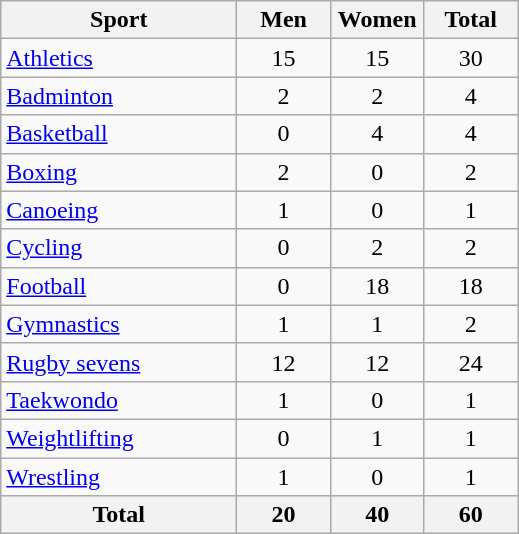<table class="wikitable sortable" style="text-align:center;">
<tr>
<th width=150>Sport</th>
<th width=55>Men</th>
<th width=55>Women</th>
<th width=55>Total</th>
</tr>
<tr>
<td align=left><a href='#'>Athletics</a></td>
<td>15</td>
<td>15</td>
<td>30</td>
</tr>
<tr>
<td align=left><a href='#'>Badminton</a></td>
<td>2</td>
<td>2</td>
<td>4</td>
</tr>
<tr>
<td align=left><a href='#'>Basketball</a></td>
<td>0</td>
<td>4</td>
<td>4</td>
</tr>
<tr>
<td align=left><a href='#'>Boxing</a></td>
<td>2</td>
<td>0</td>
<td>2</td>
</tr>
<tr>
<td align=left><a href='#'>Canoeing</a></td>
<td>1</td>
<td>0</td>
<td>1</td>
</tr>
<tr>
<td align=left><a href='#'>Cycling</a></td>
<td>0</td>
<td>2</td>
<td>2</td>
</tr>
<tr>
<td align=left><a href='#'>Football</a></td>
<td>0</td>
<td>18</td>
<td>18</td>
</tr>
<tr>
<td align=left><a href='#'>Gymnastics</a></td>
<td>1</td>
<td>1</td>
<td>2</td>
</tr>
<tr>
<td align=left><a href='#'>Rugby sevens</a></td>
<td>12</td>
<td>12</td>
<td>24</td>
</tr>
<tr>
<td align=left><a href='#'>Taekwondo</a></td>
<td>1</td>
<td>0</td>
<td>1</td>
</tr>
<tr>
<td align=left><a href='#'>Weightlifting</a></td>
<td>0</td>
<td>1</td>
<td>1</td>
</tr>
<tr>
<td align=left><a href='#'>Wrestling</a></td>
<td>1</td>
<td>0</td>
<td>1</td>
</tr>
<tr>
<th>Total</th>
<th>20</th>
<th>40</th>
<th>60</th>
</tr>
</table>
